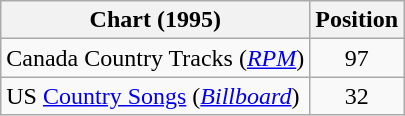<table class="wikitable sortable">
<tr>
<th scope="col">Chart (1995)</th>
<th scope="col">Position</th>
</tr>
<tr>
<td>Canada Country Tracks (<em><a href='#'>RPM</a></em>)</td>
<td align="center">97</td>
</tr>
<tr>
<td>US <a href='#'>Country Songs</a> (<em><a href='#'>Billboard</a></em>)</td>
<td align="center">32</td>
</tr>
</table>
